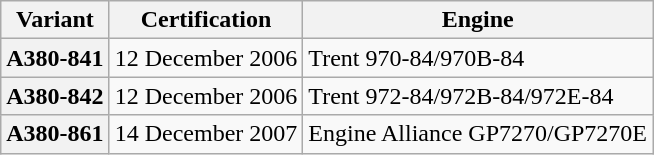<table class="wikitable sortable">
<tr>
<th>Variant</th>
<th>Certification</th>
<th>Engine</th>
</tr>
<tr>
<th>A380-841</th>
<td>12 December 2006</td>
<td>Trent 970-84/970B-84</td>
</tr>
<tr>
<th>A380-842</th>
<td>12 December 2006</td>
<td>Trent 972-84/972B-84/972E-84</td>
</tr>
<tr>
<th>A380-861</th>
<td>14 December 2007</td>
<td>Engine Alliance GP7270/GP7270E</td>
</tr>
</table>
